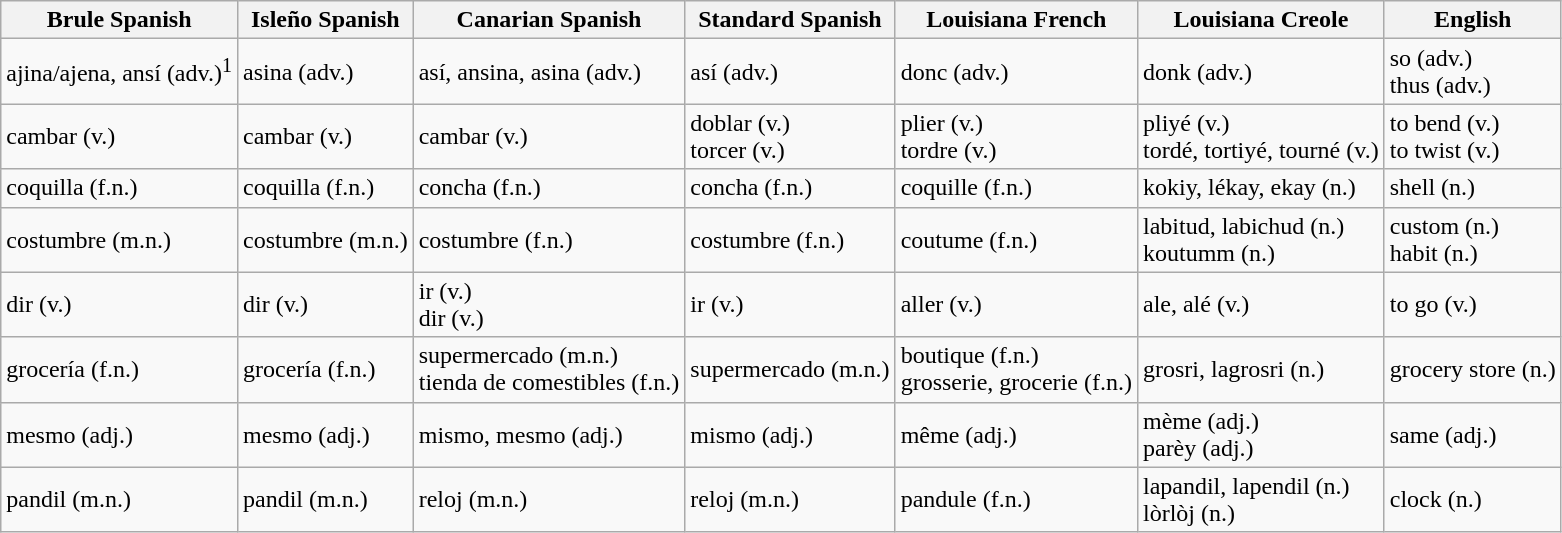<table class="wikitable sortable">
<tr>
<th scope="col">Brule Spanish</th>
<th scope="col">Isleño Spanish</th>
<th scope="col">Canarian Spanish</th>
<th scope="col">Standard Spanish</th>
<th scope="col">Louisiana French</th>
<th scope="col">Louisiana Creole</th>
<th scope="col">English</th>
</tr>
<tr>
<td>ajina/ajena, ansí (adv.)<sup>1</sup></td>
<td>asina (adv.)</td>
<td>así, ansina, asina (adv.)</td>
<td>así (adv.)</td>
<td>donc (adv.)</td>
<td>donk (adv.)</td>
<td>so (adv.)<br>thus (adv.)</td>
</tr>
<tr>
<td>cambar (v.)</td>
<td>cambar (v.)</td>
<td>cambar (v.)</td>
<td>doblar (v.)<br>torcer (v.)</td>
<td>plier (v.)<br>tordre (v.)</td>
<td>pliyé (v.)<br>tordé, tortiyé, tourné (v.)</td>
<td>to bend (v.)<br>to twist (v.)</td>
</tr>
<tr>
<td>coquilla (f.n.)</td>
<td>coquilla (f.n.)</td>
<td>concha (f.n.)</td>
<td>concha (f.n.)</td>
<td>coquille (f.n.)</td>
<td>kokiy, lékay, ekay (n.)</td>
<td>shell (n.)</td>
</tr>
<tr>
<td>costumbre (m.n.)</td>
<td>costumbre (m.n.)</td>
<td>costumbre (f.n.)</td>
<td>costumbre (f.n.)</td>
<td>coutume (f.n.)</td>
<td>labitud, labichud (n.)<br>koutumm (n.)</td>
<td>custom (n.)<br>habit (n.)</td>
</tr>
<tr>
<td>dir (v.)</td>
<td>dir (v.)</td>
<td>ir  (v.)<br>dir  (v.)</td>
<td>ir  (v.)</td>
<td>aller  (v.)</td>
<td>ale, alé  (v.)</td>
<td>to go  (v.)</td>
</tr>
<tr>
<td>grocería (f.n.)</td>
<td>grocería (f.n.)</td>
<td>supermercado (m.n.)<br>tienda de comestibles (f.n.)</td>
<td>supermercado (m.n.)</td>
<td>boutique (f.n.)<br>grosserie, grocerie (f.n.)</td>
<td>grosri, lagrosri (n.)</td>
<td>grocery store (n.)</td>
</tr>
<tr>
<td>mesmo  (adj.)</td>
<td>mesmo (adj.)</td>
<td>mismo, mesmo (adj.)</td>
<td>mismo (adj.)</td>
<td>même (adj.)</td>
<td>mème (adj.)<br>parèy (adj.)</td>
<td>same (adj.)</td>
</tr>
<tr>
<td>pandil (m.n.)</td>
<td>pandil (m.n.)</td>
<td>reloj (m.n.)</td>
<td>reloj (m.n.)</td>
<td>pandule (f.n.)</td>
<td>lapandil, lapendil (n.)<br>lòrlòj (n.)</td>
<td>clock (n.)</td>
</tr>
</table>
